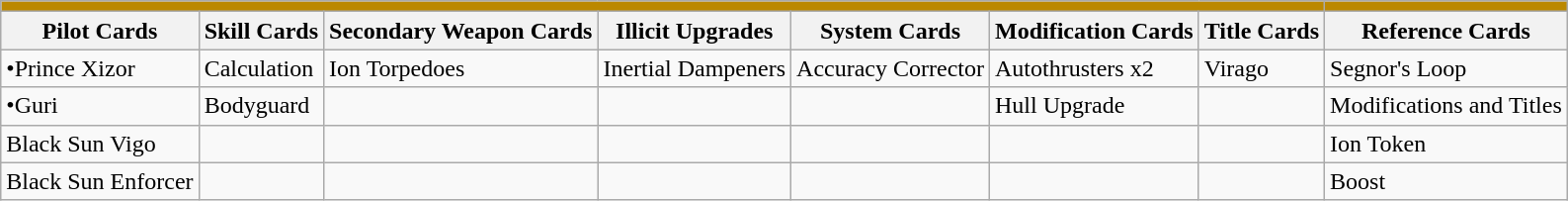<table class="wikitable sortable">
<tr style="background:#bb8800;">
<td colspan="7"></td>
<td></td>
</tr>
<tr style="background:#f0f0f0;">
<th>Pilot Cards</th>
<th>Skill Cards</th>
<th>Secondary Weapon Cards</th>
<th>Illicit Upgrades</th>
<th>System Cards</th>
<th>Modification Cards</th>
<th>Title Cards</th>
<th>Reference Cards</th>
</tr>
<tr>
<td>•Prince Xizor</td>
<td>Calculation</td>
<td>Ion Torpedoes</td>
<td>Inertial Dampeners</td>
<td>Accuracy Corrector</td>
<td>Autothrusters x2</td>
<td>Virago</td>
<td>Segnor's Loop</td>
</tr>
<tr>
<td>•Guri</td>
<td>Bodyguard</td>
<td></td>
<td></td>
<td></td>
<td>Hull Upgrade</td>
<td></td>
<td>Modifications and Titles</td>
</tr>
<tr>
<td>Black Sun Vigo</td>
<td></td>
<td></td>
<td></td>
<td></td>
<td></td>
<td></td>
<td>Ion Token</td>
</tr>
<tr>
<td>Black Sun Enforcer</td>
<td></td>
<td></td>
<td></td>
<td></td>
<td></td>
<td></td>
<td>Boost</td>
</tr>
</table>
